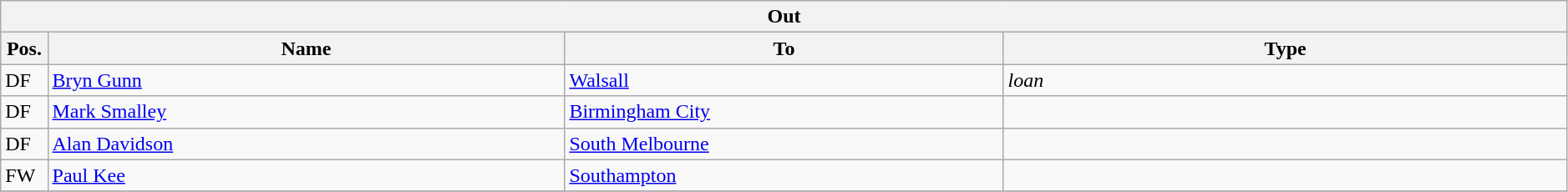<table class="wikitable" style="font-size:100%;width:99%;">
<tr>
<th colspan="4">Out</th>
</tr>
<tr>
<th width=3%>Pos.</th>
<th width=33%>Name</th>
<th width=28%>To</th>
<th width=36%>Type</th>
</tr>
<tr>
<td>DF</td>
<td><a href='#'>Bryn Gunn</a></td>
<td><a href='#'>Walsall</a></td>
<td><em>loan</em></td>
</tr>
<tr>
<td>DF</td>
<td><a href='#'>Mark Smalley</a></td>
<td><a href='#'>Birmingham City</a></td>
<td></td>
</tr>
<tr>
<td>DF</td>
<td><a href='#'>Alan Davidson</a></td>
<td><a href='#'>South Melbourne</a></td>
<td></td>
</tr>
<tr>
<td>FW</td>
<td><a href='#'>Paul Kee</a></td>
<td><a href='#'>Southampton</a></td>
<td></td>
</tr>
<tr>
</tr>
</table>
